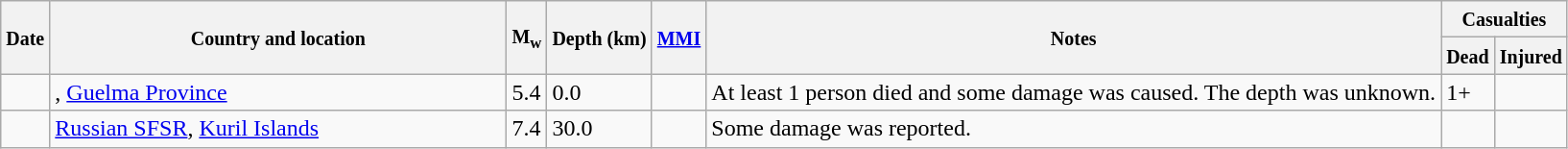<table class="wikitable sortable sort-under" style="border:1px black; margin-left:1em;">
<tr>
<th rowspan="2"><small>Date</small></th>
<th rowspan="2" style="width: 310px"><small>Country and location</small></th>
<th rowspan="2"><small>M<sub>w</sub></small></th>
<th rowspan="2"><small>Depth (km)</small></th>
<th rowspan="2"><small><a href='#'>MMI</a></small></th>
<th rowspan="2" class="unsortable"><small>Notes</small></th>
<th colspan="2"><small>Casualties</small></th>
</tr>
<tr>
<th><small>Dead</small></th>
<th><small>Injured</small></th>
</tr>
<tr>
<td></td>
<td>, <a href='#'>Guelma Province</a></td>
<td>5.4</td>
<td>0.0</td>
<td></td>
<td>At least 1 person died and some damage was caused. The depth was unknown.</td>
<td>1+</td>
<td></td>
</tr>
<tr>
<td></td>
<td> <a href='#'>Russian SFSR</a>, <a href='#'>Kuril Islands</a></td>
<td>7.4</td>
<td>30.0</td>
<td></td>
<td>Some damage was reported.</td>
<td></td>
<td></td>
</tr>
</table>
